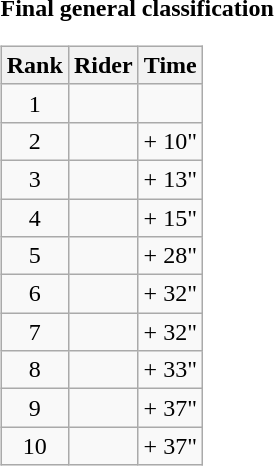<table>
<tr>
<td><strong>Final general classification</strong><br><table class="wikitable">
<tr>
<th scope="col">Rank</th>
<th scope="col">Rider</th>
<th scope="col">Time</th>
</tr>
<tr>
<td style="text-align:center;">1</td>
<td></td>
<td style="text-align:right;"></td>
</tr>
<tr>
<td style="text-align:center;">2</td>
<td></td>
<td style="text-align:right;">+ 10"</td>
</tr>
<tr>
<td style="text-align:center;">3</td>
<td></td>
<td style="text-align:right;">+ 13"</td>
</tr>
<tr>
<td style="text-align:center;">4</td>
<td></td>
<td style="text-align:right;">+ 15"</td>
</tr>
<tr>
<td style="text-align:center;">5</td>
<td></td>
<td style="text-align:right;">+ 28"</td>
</tr>
<tr>
<td style="text-align:center;">6</td>
<td></td>
<td style="text-align:right;">+ 32"</td>
</tr>
<tr>
<td style="text-align:center;">7</td>
<td></td>
<td style="text-align:right;">+ 32"</td>
</tr>
<tr>
<td style="text-align:center;">8</td>
<td></td>
<td style="text-align:right;">+ 33"</td>
</tr>
<tr>
<td style="text-align:center;">9</td>
<td></td>
<td style="text-align:right;">+ 37"</td>
</tr>
<tr>
<td style="text-align:center;">10</td>
<td></td>
<td style="text-align:right;">+ 37"</td>
</tr>
</table>
</td>
</tr>
</table>
